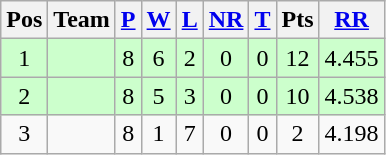<table class="wikitable">
<tr>
<th>Pos</th>
<th>Team</th>
<th><a href='#'>P</a></th>
<th><a href='#'>W</a></th>
<th><a href='#'>L</a></th>
<th><a href='#'>NR</a></th>
<th><a href='#'>T</a></th>
<th>Pts</th>
<th><a href='#'>RR</a></th>
</tr>
<tr align="center" bgcolor="#ccffcc">
<td>1</td>
<td align="left"></td>
<td>8</td>
<td>6</td>
<td>2</td>
<td>0</td>
<td>0</td>
<td>12</td>
<td>4.455</td>
</tr>
<tr align="center" bgcolor="#ccffcc">
<td>2</td>
<td align="left"></td>
<td>8</td>
<td>5</td>
<td>3</td>
<td>0</td>
<td>0</td>
<td>10</td>
<td>4.538</td>
</tr>
<tr align="center">
<td>3</td>
<td align="left"></td>
<td>8</td>
<td>1</td>
<td>7</td>
<td>0</td>
<td>0</td>
<td>2</td>
<td>4.198</td>
</tr>
</table>
